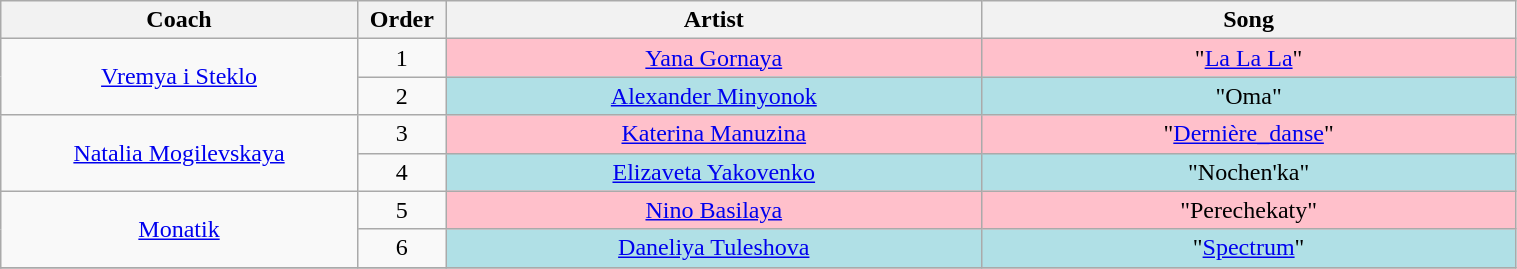<table class="wikitable" style="text-align:center; width:80%;">
<tr>
<th style="width:20%;">Coach</th>
<th style="width:05%;">Order</th>
<th style="width:30%;">Artist</th>
<th style="width:30%;">Song</th>
</tr>
<tr>
<td rowspan="2"><a href='#'>Vremya i Steklo</a></td>
<td>1</td>
<td style="background:pink"><a href='#'>Yana Gornaya</a></td>
<td style="background:pink">"<a href='#'>La La La</a>"</td>
</tr>
<tr>
<td>2</td>
<td style="background:#b0e0e6"><a href='#'>Alexander Minyonok</a></td>
<td style="background:#b0e0e6">"Oma"</td>
</tr>
<tr>
<td rowspan="2"><a href='#'>Natalia Mogilevskaya</a></td>
<td>3</td>
<td style="background:pink"><a href='#'>Katerina Manuzina</a></td>
<td style="background:pink">"<a href='#'>Dernière_danse</a>"</td>
</tr>
<tr>
<td>4</td>
<td style="background:#b0e0e6"><a href='#'>Elizaveta Yakovenko</a></td>
<td style="background:#b0e0e6">"Nochen'ka"</td>
</tr>
<tr>
<td rowspan="2"><a href='#'>Monatik</a></td>
<td>5</td>
<td style="background:pink"><a href='#'>Nino Basilaya</a></td>
<td style="background:pink">"Perechekaty"</td>
</tr>
<tr>
<td>6</td>
<td style="background:#b0e0e6"><a href='#'>Daneliya Tuleshova</a></td>
<td style="background:#b0e0e6">"<a href='#'>Spectrum</a>"</td>
</tr>
<tr>
</tr>
</table>
